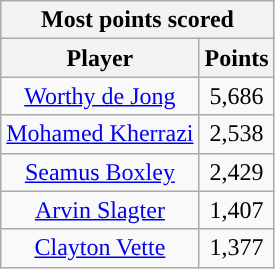<table class="wikitable" style="text-align:center">
<tr>
<th colspan="2" style="text-align:center; ">Most points scored</th>
</tr>
<tr>
<th style="text-align:center; ">Player</th>
<th style="text-align:center; ">Points</th>
</tr>
<tr>
<td><a href='#'>Worthy de Jong</a></td>
<td>5,686</td>
</tr>
<tr>
<td><a href='#'>Mohamed Kherrazi</a></td>
<td>2,538</td>
</tr>
<tr>
<td><a href='#'>Seamus Boxley</a></td>
<td>2,429</td>
</tr>
<tr>
<td><a href='#'>Arvin Slagter</a></td>
<td>1,407</td>
</tr>
<tr>
<td><a href='#'>Clayton Vette</a></td>
<td>1,377</td>
</tr>
</table>
